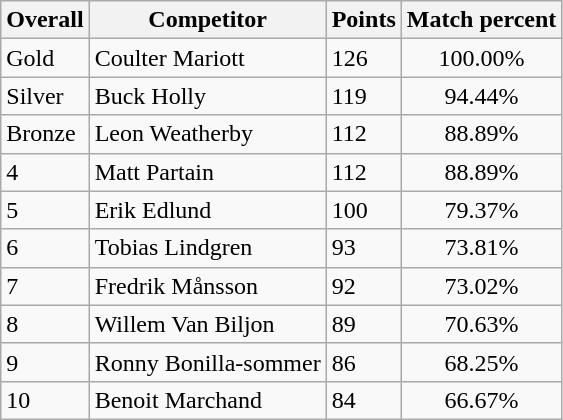<table class="wikitable sortable" style="text-align: left;">
<tr>
<th>Overall</th>
<th>Competitor</th>
<th>Points</th>
<th colspan="2">Match percent</th>
</tr>
<tr>
<td> Gold</td>
<td> Coulter Mariott</td>
<td>126</td>
<td colspan="2" style="text-align: center;">100.00%</td>
</tr>
<tr>
<td> Silver</td>
<td> Buck Holly</td>
<td>119</td>
<td colspan="2" style="text-align: center;">94.44%</td>
</tr>
<tr>
<td> Bronze</td>
<td> Leon Weatherby</td>
<td>112</td>
<td colspan="2" style="text-align: center;">88.89%</td>
</tr>
<tr>
<td>4</td>
<td> Matt Partain</td>
<td>112</td>
<td colspan="2" style="text-align: center;">88.89%</td>
</tr>
<tr>
<td>5</td>
<td> Erik Edlund</td>
<td>100</td>
<td colspan="2" style="text-align: center;">79.37%</td>
</tr>
<tr>
<td>6</td>
<td> Tobias Lindgren</td>
<td>93</td>
<td colspan="2" style="text-align: center;">73.81%</td>
</tr>
<tr>
<td>7</td>
<td> Fredrik Månsson</td>
<td>92</td>
<td colspan="2" style="text-align: center;">73.02%</td>
</tr>
<tr>
<td>8</td>
<td> Willem Van Biljon</td>
<td>89</td>
<td colspan="2" style="text-align: center;">70.63%</td>
</tr>
<tr>
<td>9</td>
<td> Ronny Bonilla-sommer</td>
<td>86</td>
<td colspan="2" style="text-align: center;">68.25%</td>
</tr>
<tr>
<td>10</td>
<td> Benoit Marchand</td>
<td>84</td>
<td colspan="2" style="text-align: center;">66.67%</td>
</tr>
</table>
